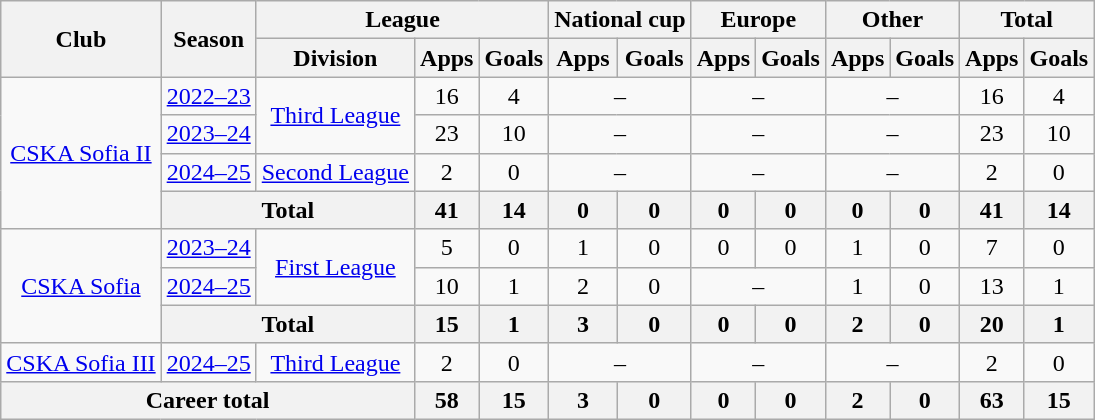<table class="wikitable" style="text-align:center">
<tr>
<th rowspan="2">Club</th>
<th rowspan="2">Season</th>
<th colspan="3">League</th>
<th colspan="2">National cup</th>
<th colspan="2">Europe</th>
<th colspan="2">Other</th>
<th colspan="2">Total</th>
</tr>
<tr>
<th>Division</th>
<th>Apps</th>
<th>Goals</th>
<th>Apps</th>
<th>Goals</th>
<th>Apps</th>
<th>Goals</th>
<th>Apps</th>
<th>Goals</th>
<th>Apps</th>
<th>Goals</th>
</tr>
<tr>
<td align=center valign=center rowspan=4><a href='#'>CSKA Sofia II</a></td>
<td><a href='#'>2022–23</a></td>
<td rowspan=2><a href='#'>Third League</a></td>
<td>16</td>
<td>4</td>
<td colspan="2">–</td>
<td colspan="2">–</td>
<td colspan="2">–</td>
<td>16</td>
<td>4</td>
</tr>
<tr>
<td><a href='#'>2023–24</a></td>
<td>23</td>
<td>10</td>
<td colspan="2">–</td>
<td colspan="2">–</td>
<td colspan="2">–</td>
<td>23</td>
<td>10</td>
</tr>
<tr>
<td><a href='#'>2024–25</a></td>
<td><a href='#'>Second League</a></td>
<td>2</td>
<td>0</td>
<td colspan="2">–</td>
<td colspan="2">–</td>
<td colspan="2">–</td>
<td>2</td>
<td>0</td>
</tr>
<tr>
<th colspan=2>Total</th>
<th>41</th>
<th>14</th>
<th>0</th>
<th>0</th>
<th>0</th>
<th>0</th>
<th>0</th>
<th>0</th>
<th>41</th>
<th>14</th>
</tr>
<tr>
<td rowspan=3 align=center valign=center><a href='#'>CSKA Sofia</a></td>
<td><a href='#'>2023–24</a></td>
<td rowspan=2><a href='#'>First League</a></td>
<td>5</td>
<td>0</td>
<td>1</td>
<td>0</td>
<td>0</td>
<td>0</td>
<td>1</td>
<td>0</td>
<td>7</td>
<td>0</td>
</tr>
<tr>
<td><a href='#'>2024–25</a></td>
<td>10</td>
<td>1</td>
<td>2</td>
<td>0</td>
<td colspan="2">–</td>
<td>1</td>
<td>0</td>
<td>13</td>
<td>1</td>
</tr>
<tr>
<th colspan=2>Total</th>
<th>15</th>
<th>1</th>
<th>3</th>
<th>0</th>
<th>0</th>
<th>0</th>
<th>2</th>
<th>0</th>
<th>20</th>
<th>1</th>
</tr>
<tr>
<td align=center valign=center><a href='#'>CSKA Sofia III</a></td>
<td><a href='#'>2024–25</a></td>
<td><a href='#'>Third League</a></td>
<td>2</td>
<td>0</td>
<td colspan="2">–</td>
<td colspan="2">–</td>
<td colspan="2">–</td>
<td>2</td>
<td>0</td>
</tr>
<tr>
<th colspan=3>Career total</th>
<th>58</th>
<th>15</th>
<th>3</th>
<th>0</th>
<th>0</th>
<th>0</th>
<th>2</th>
<th>0</th>
<th>63</th>
<th>15</th>
</tr>
</table>
